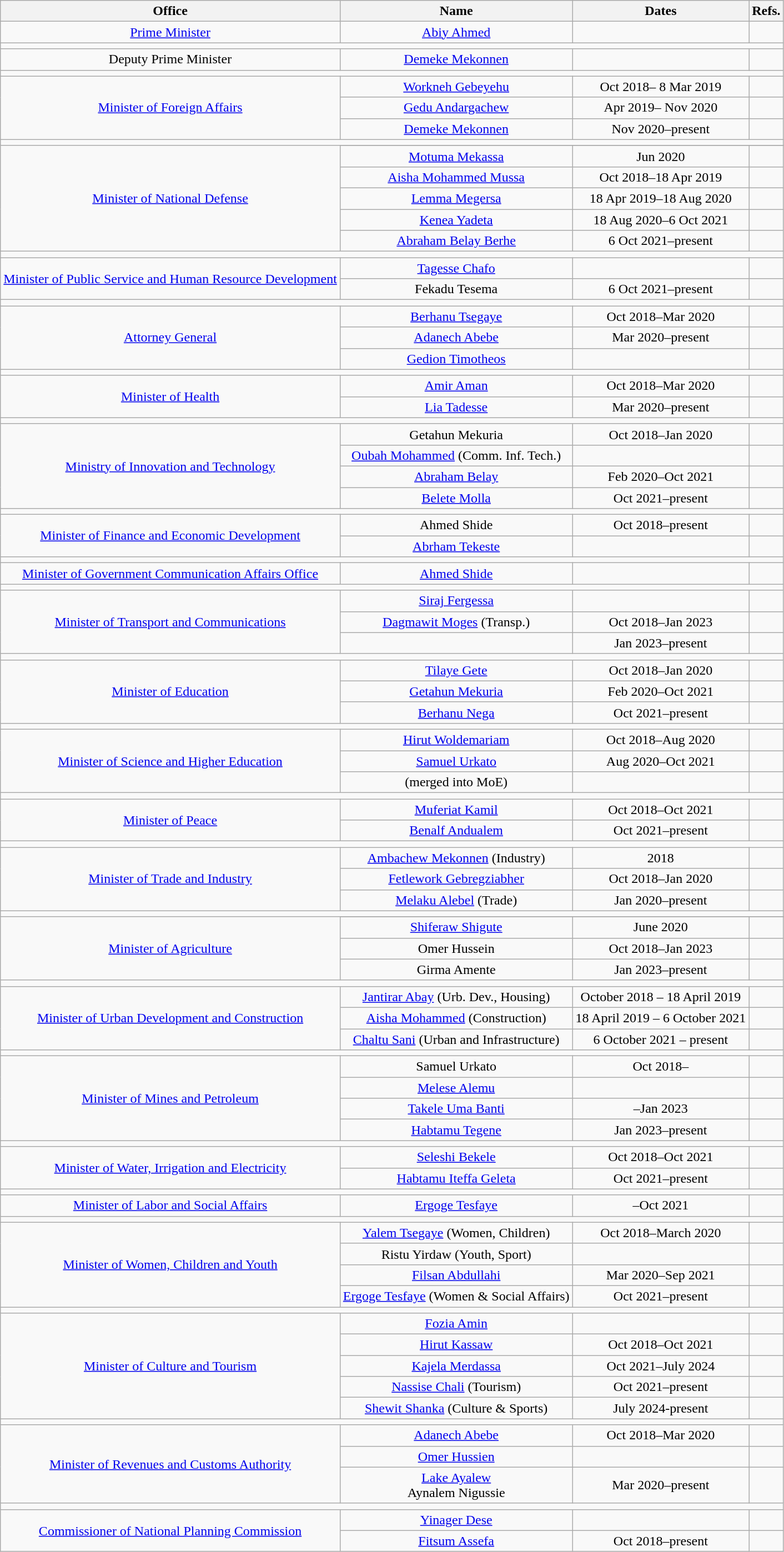<table class="wikitable sortable mw-collapsible" style="text-align:center">
<tr>
<th scope="col">Office</th>
<th scope="col">Name</th>
<th scope="col">Dates</th>
<th scope="col">Refs.</th>
</tr>
<tr>
<td><a href='#'>Prime Minister</a></td>
<td><a href='#'>Abiy Ahmed</a></td>
<td></td>
<td></td>
</tr>
<tr>
<td colspan="4"></td>
</tr>
<tr>
<td>Deputy Prime Minister</td>
<td><a href='#'>Demeke Mekonnen</a></td>
<td></td>
<td></td>
</tr>
<tr>
<td colspan="4"></td>
</tr>
<tr>
<td rowspan="3"><a href='#'>Minister of Foreign Affairs</a></td>
<td><a href='#'>Workneh Gebeyehu</a></td>
<td>Oct 2018– 8 Mar 2019</td>
<td></td>
</tr>
<tr>
<td><a href='#'>Gedu Andargachew</a></td>
<td>Apr 2019– Nov 2020</td>
<td></td>
</tr>
<tr>
<td><a href='#'>Demeke Mekonnen</a></td>
<td>Nov 2020–present</td>
<td></td>
</tr>
<tr>
<td colspan="4"></td>
</tr>
<tr>
<td rowspan="6"><a href='#'>Minister of National Defense</a></td>
</tr>
<tr>
<td><a href='#'>Motuma Mekassa</a></td>
<td>Jun 2020</td>
<td></td>
</tr>
<tr>
<td><a href='#'>Aisha Mohammed Mussa</a></td>
<td>Oct 2018–18 Apr 2019</td>
<td></td>
</tr>
<tr>
<td><a href='#'>Lemma Megersa</a></td>
<td>18 Apr 2019–18 Aug 2020</td>
<td></td>
</tr>
<tr>
<td><a href='#'>Kenea Yadeta</a></td>
<td>18 Aug 2020–6 Oct 2021</td>
<td></td>
</tr>
<tr>
<td><a href='#'>Abraham Belay Berhe</a></td>
<td>6 Oct 2021–present</td>
<td></td>
</tr>
<tr>
<td colspan="4"></td>
</tr>
<tr>
<td rowspan="2"><a href='#'>Minister of Public Service and Human Resource Development</a></td>
<td><a href='#'>Tagesse Chafo</a></td>
<td></td>
<td></td>
</tr>
<tr>
<td>Fekadu Tesema</td>
<td>6 Oct 2021–present</td>
<td></td>
</tr>
<tr>
<td colspan="4"></td>
</tr>
<tr>
<td rowspan="3"><a href='#'>Attorney General</a></td>
<td><a href='#'>Berhanu Tsegaye</a></td>
<td>Oct 2018–Mar 2020</td>
<td></td>
</tr>
<tr>
<td><a href='#'>Adanech Abebe</a></td>
<td>Mar 2020–present</td>
<td></td>
</tr>
<tr>
<td><a href='#'>Gedion Timotheos</a></td>
<td></td>
<td></td>
</tr>
<tr>
<td colspan="4"></td>
</tr>
<tr>
<td rowspan="2"><a href='#'>Minister of Health</a></td>
<td><a href='#'>Amir Aman</a></td>
<td>Oct 2018–Mar 2020</td>
<td></td>
</tr>
<tr>
<td><a href='#'>Lia Tadesse</a></td>
<td>Mar 2020–present</td>
<td></td>
</tr>
<tr>
<td colspan="4"></td>
</tr>
<tr>
<td rowspan="4"><a href='#'>Ministry of Innovation and Technology</a></td>
<td>Getahun Mekuria</td>
<td>Oct 2018–Jan 2020</td>
<td></td>
</tr>
<tr>
<td><a href='#'>Oubah Mohammed</a> (Comm. Inf. Tech.)</td>
<td></td>
<td></td>
</tr>
<tr>
<td><a href='#'>Abraham Belay</a></td>
<td>Feb 2020–Oct 2021</td>
<td></td>
</tr>
<tr>
<td><a href='#'>Belete Molla</a></td>
<td>Oct 2021–present</td>
<td></td>
</tr>
<tr>
<td colspan="4"></td>
</tr>
<tr>
<td rowspan="2"><a href='#'>Minister of Finance and Economic Development</a></td>
<td>Ahmed Shide</td>
<td>Oct 2018–present</td>
<td></td>
</tr>
<tr>
<td><a href='#'>Abrham Tekeste</a></td>
<td></td>
<td></td>
</tr>
<tr>
<td colspan="4"></td>
</tr>
<tr>
<td><a href='#'>Minister of Government Communication Affairs Office</a></td>
<td><a href='#'>Ahmed Shide</a></td>
<td></td>
<td></td>
</tr>
<tr>
<td colspan="4"></td>
</tr>
<tr>
<td rowspan="3"><a href='#'>Minister of Transport and Communications</a></td>
<td><a href='#'>Siraj Fergessa</a></td>
<td></td>
<td></td>
</tr>
<tr>
<td><a href='#'>Dagmawit Moges</a> (Transp.)</td>
<td>Oct 2018–Jan 2023</td>
<td></td>
</tr>
<tr>
<td></td>
<td>Jan 2023–present</td>
<td></td>
</tr>
<tr>
<td colspan="4"></td>
</tr>
<tr>
<td rowspan="3"><a href='#'>Minister of Education</a></td>
<td><a href='#'>Tilaye Gete</a></td>
<td>Oct 2018–Jan 2020</td>
<td></td>
</tr>
<tr>
<td><a href='#'>Getahun Mekuria</a></td>
<td>Feb 2020–Oct 2021</td>
<td></td>
</tr>
<tr>
<td><a href='#'>Berhanu Nega</a></td>
<td>Oct 2021–present</td>
<td></td>
</tr>
<tr>
<td colspan="4"></td>
</tr>
<tr>
<td rowspan="3"><a href='#'>Minister of Science and Higher Education</a></td>
<td><a href='#'>Hirut Woldemariam</a></td>
<td>Oct 2018–Aug 2020</td>
<td></td>
</tr>
<tr>
<td><a href='#'>Samuel Urkato</a></td>
<td>Aug 2020–Oct 2021</td>
<td></td>
</tr>
<tr>
<td>(merged into MoE)</td>
<td></td>
<td></td>
</tr>
<tr>
<td colspan="4"></td>
</tr>
<tr>
<td rowspan="2"><a href='#'>Minister of Peace</a></td>
<td><a href='#'>Muferiat Kamil</a></td>
<td>Oct 2018–Oct 2021</td>
<td></td>
</tr>
<tr>
<td><a href='#'>Benalf Andualem</a></td>
<td>Oct 2021–present</td>
<td></td>
</tr>
<tr>
<td colspan="4"></td>
</tr>
<tr>
<td rowspan="3"><a href='#'>Minister of Trade and Industry</a></td>
<td><a href='#'>Ambachew Mekonnen</a> (Industry)</td>
<td>2018</td>
<td></td>
</tr>
<tr>
<td><a href='#'>Fetlework Gebregziabher</a></td>
<td>Oct 2018–Jan 2020</td>
<td></td>
</tr>
<tr>
<td><a href='#'>Melaku Alebel</a> (Trade)</td>
<td>Jan 2020–present</td>
<td></td>
</tr>
<tr>
<td colspan="4"></td>
</tr>
<tr>
<td rowspan="4"><a href='#'>Minister of Agriculture</a></td>
</tr>
<tr>
<td><a href='#'>Shiferaw Shigute</a></td>
<td>June 2020</td>
<td></td>
</tr>
<tr>
<td>Omer Hussein</td>
<td>Oct 2018–Jan 2023</td>
<td></td>
</tr>
<tr>
<td>Girma Amente</td>
<td>Jan 2023–present</td>
<td></td>
</tr>
<tr>
<td colspan="4"></td>
</tr>
<tr>
<td rowspan="3"><a href='#'>Minister of Urban Development and Construction</a></td>
<td><a href='#'>Jantirar Abay</a> (Urb. Dev., Housing)</td>
<td>October 2018 – 18 April 2019</td>
<td></td>
</tr>
<tr>
<td><a href='#'>Aisha Mohammed</a> (Construction)</td>
<td>18 April 2019 – 6 October 2021</td>
<td></td>
</tr>
<tr>
<td><a href='#'>Chaltu Sani</a> (Urban and Infrastructure)</td>
<td>6 October 2021 –  present</td>
<td></td>
</tr>
<tr>
<td colspan="4"></td>
</tr>
<tr>
<td rowspan="4"><a href='#'>Minister of Mines and Petroleum</a></td>
<td>Samuel Urkato</td>
<td>Oct 2018–</td>
<td></td>
</tr>
<tr>
<td><a href='#'>Melese Alemu</a></td>
<td></td>
<td></td>
</tr>
<tr>
<td><a href='#'>Takele Uma Banti</a></td>
<td>–Jan 2023</td>
<td></td>
</tr>
<tr>
<td><a href='#'>Habtamu Tegene</a></td>
<td>Jan 2023–present</td>
<td></td>
</tr>
<tr>
<td colspan="4"></td>
</tr>
<tr>
<td rowspan="2"><a href='#'>Minister of Water, Irrigation and Electricity</a></td>
<td><a href='#'>Seleshi Bekele</a></td>
<td>Oct 2018–Oct 2021</td>
<td></td>
</tr>
<tr>
<td><a href='#'>Habtamu Iteffa Geleta</a></td>
<td>Oct 2021–present</td>
<td></td>
</tr>
<tr>
<td colspan="4"></td>
</tr>
<tr>
<td rowspan="1"><a href='#'>Minister of Labor and Social Affairs</a></td>
<td><a href='#'>Ergoge Tesfaye</a></td>
<td>–Oct 2021</td>
<td></td>
</tr>
<tr>
<td colspan="4"></td>
</tr>
<tr>
<td rowspan="4"><a href='#'>Minister of Women, Children and Youth</a></td>
<td><a href='#'>Yalem Tsegaye</a> (Women, Children)</td>
<td>Oct 2018–March 2020</td>
<td></td>
</tr>
<tr>
<td>Ristu Yirdaw (Youth, Sport)</td>
<td></td>
<td></td>
</tr>
<tr>
<td><a href='#'>Filsan Abdullahi</a></td>
<td>Mar 2020–Sep 2021</td>
<td></td>
</tr>
<tr>
<td><a href='#'>Ergoge Tesfaye</a> (Women & Social Affairs)</td>
<td>Oct 2021–present</td>
<td></td>
</tr>
<tr>
<td colspan="4"></td>
</tr>
<tr>
<td rowspan="5"><a href='#'>Minister of Culture and Tourism</a></td>
<td><a href='#'>Fozia Amin</a></td>
<td></td>
<td></td>
</tr>
<tr>
<td><a href='#'>Hirut Kassaw</a></td>
<td>Oct 2018–Oct 2021</td>
<td></td>
</tr>
<tr>
<td><a href='#'>Kajela Merdassa</a></td>
<td>Oct 2021–July 2024</td>
<td></td>
</tr>
<tr>
<td><a href='#'>Nassise Chali</a> (Tourism)</td>
<td>Oct 2021–present</td>
<td></td>
</tr>
<tr>
<td><a href='#'>Shewit Shanka</a> (Culture & Sports)</td>
<td>July 2024-present</td>
<td></td>
</tr>
<tr>
<td colspan="4"></td>
</tr>
<tr>
<td rowspan="3"><a href='#'>Minister of Revenues and Customs Authority</a></td>
<td><a href='#'>Adanech Abebe</a></td>
<td>Oct 2018–Mar 2020</td>
<td></td>
</tr>
<tr>
<td><a href='#'>Omer Hussien</a></td>
<td></td>
<td></td>
</tr>
<tr>
<td><a href='#'>Lake Ayalew</a><br>Aynalem Nigussie</td>
<td>Mar 2020–present</td>
<td></td>
</tr>
<tr>
<td colspan="4"></td>
</tr>
<tr>
<td rowspan="2"><a href='#'>Commissioner of National Planning Commission</a></td>
<td><a href='#'>Yinager Dese</a></td>
<td></td>
<td></td>
</tr>
<tr>
<td><a href='#'>Fitsum Assefa</a></td>
<td>Oct 2018–present</td>
<td></td>
</tr>
</table>
